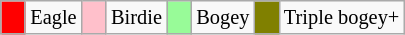<table class="wikitable" span = 50 style="font-size:85%">
<tr>
<td style="background: Red;" width=10></td>
<td>Eagle</td>
<td style="background: Pink;" width=10></td>
<td>Birdie</td>
<td style="background: PaleGreen;" width=10></td>
<td>Bogey</td>
<td style="background: Olive;" width=10></td>
<td>Triple bogey+</td>
</tr>
</table>
